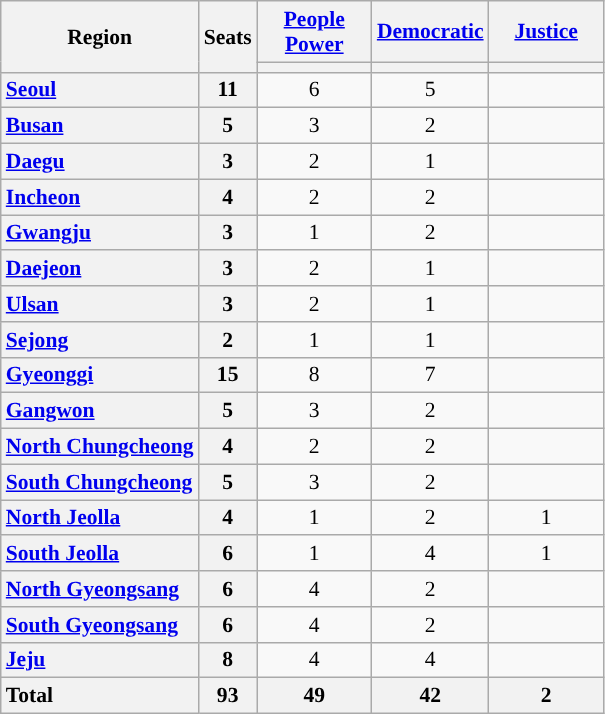<table class="wikitable" style="text-align:center; font-size: 0.9em;">
<tr>
<th rowspan="2">Region</th>
<th rowspan="2">Seats</th>
<th class="unsortable" style="width:70px;"><a href='#'>People Power</a></th>
<th class="unsortable" style="width:70px;"><a href='#'>Democratic</a></th>
<th class="unsortable" style="width:70px;"><a href='#'>Justice</a></th>
</tr>
<tr>
<th style="background:"></th>
<th style="background:"></th>
<th style="background:"></th>
</tr>
<tr>
<th style="text-align: left;"><a href='#'>Seoul</a></th>
<th>11</th>
<td>6</td>
<td>5</td>
<td></td>
</tr>
<tr>
<th style="text-align: left;"><a href='#'>Busan</a></th>
<th>5</th>
<td>3</td>
<td>2</td>
<td></td>
</tr>
<tr>
<th style="text-align: left;"><a href='#'>Daegu</a></th>
<th>3</th>
<td>2</td>
<td>1</td>
<td></td>
</tr>
<tr>
<th style="text-align: left;"><a href='#'>Incheon</a></th>
<th>4</th>
<td>2</td>
<td>2</td>
<td></td>
</tr>
<tr>
<th style="text-align: left;"><a href='#'>Gwangju</a></th>
<th>3</th>
<td>1</td>
<td>2</td>
<td></td>
</tr>
<tr>
<th style="text-align: left;"><a href='#'>Daejeon</a></th>
<th>3</th>
<td>2</td>
<td>1</td>
<td></td>
</tr>
<tr>
<th style="text-align: left;"><a href='#'>Ulsan</a></th>
<th>3</th>
<td>2</td>
<td>1</td>
<td></td>
</tr>
<tr>
<th style="text-align: left;"><a href='#'>Sejong</a></th>
<th>2</th>
<td>1</td>
<td>1</td>
<td></td>
</tr>
<tr>
<th style="text-align: left;"><a href='#'>Gyeonggi</a></th>
<th>15</th>
<td>8</td>
<td>7</td>
<td></td>
</tr>
<tr>
<th style="text-align: left;"><a href='#'>Gangwon</a></th>
<th>5</th>
<td>3</td>
<td>2</td>
<td></td>
</tr>
<tr>
<th style="text-align: left;"><a href='#'>North Chungcheong</a></th>
<th>4</th>
<td>2</td>
<td>2</td>
<td></td>
</tr>
<tr>
<th style="text-align: left;"><a href='#'>South Chungcheong</a></th>
<th>5</th>
<td>3</td>
<td>2</td>
<td></td>
</tr>
<tr>
<th style="text-align: left;"><a href='#'>North Jeolla</a></th>
<th>4</th>
<td>1</td>
<td>2</td>
<td>1</td>
</tr>
<tr>
<th style="text-align: left;"><a href='#'>South Jeolla</a></th>
<th>6</th>
<td>1</td>
<td>4</td>
<td>1</td>
</tr>
<tr>
<th style="text-align: left;"><a href='#'>North Gyeongsang</a></th>
<th>6</th>
<td>4</td>
<td>2</td>
<td></td>
</tr>
<tr>
<th style="text-align: left;"><a href='#'>South Gyeongsang</a></th>
<th>6</th>
<td>4</td>
<td>2</td>
<td></td>
</tr>
<tr>
<th style="text-align: left;"><a href='#'>Jeju</a></th>
<th>8</th>
<td>4</td>
<td>4</td>
<td></td>
</tr>
<tr class="sortbottom">
<th style="text-align: left;">Total</th>
<th>93</th>
<th>49</th>
<th>42</th>
<th>2</th>
</tr>
</table>
